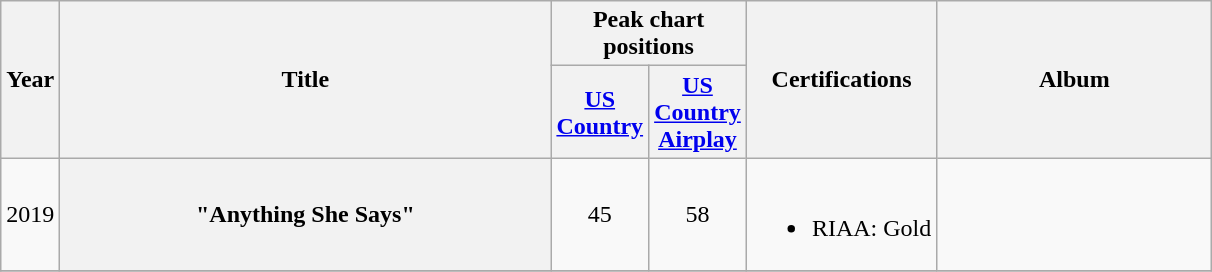<table class="wikitable plainrowheaders" style="text-align:center;">
<tr>
<th scope="col" rowspan="2" style="width:1em;">Year</th>
<th scope="col" rowspan="2" style="width:20em;">Title</th>
<th scope="col" colspan="2">Peak chart positions</th>
<th rowspan="2">Certifications</th>
<th scope="col" rowspan="2" style="width:11em;">Album</th>
</tr>
<tr>
<th style="width:45px;"><a href='#'>US Country</a><br></th>
<th style="width:45px;"><a href='#'>US Country Airplay</a><br></th>
</tr>
<tr>
<td>2019</td>
<th scope="row">"Anything She Says" <br></th>
<td>45</td>
<td>58</td>
<td><br><ul><li>RIAA: Gold</li></ul></td>
<td></td>
</tr>
<tr>
</tr>
</table>
